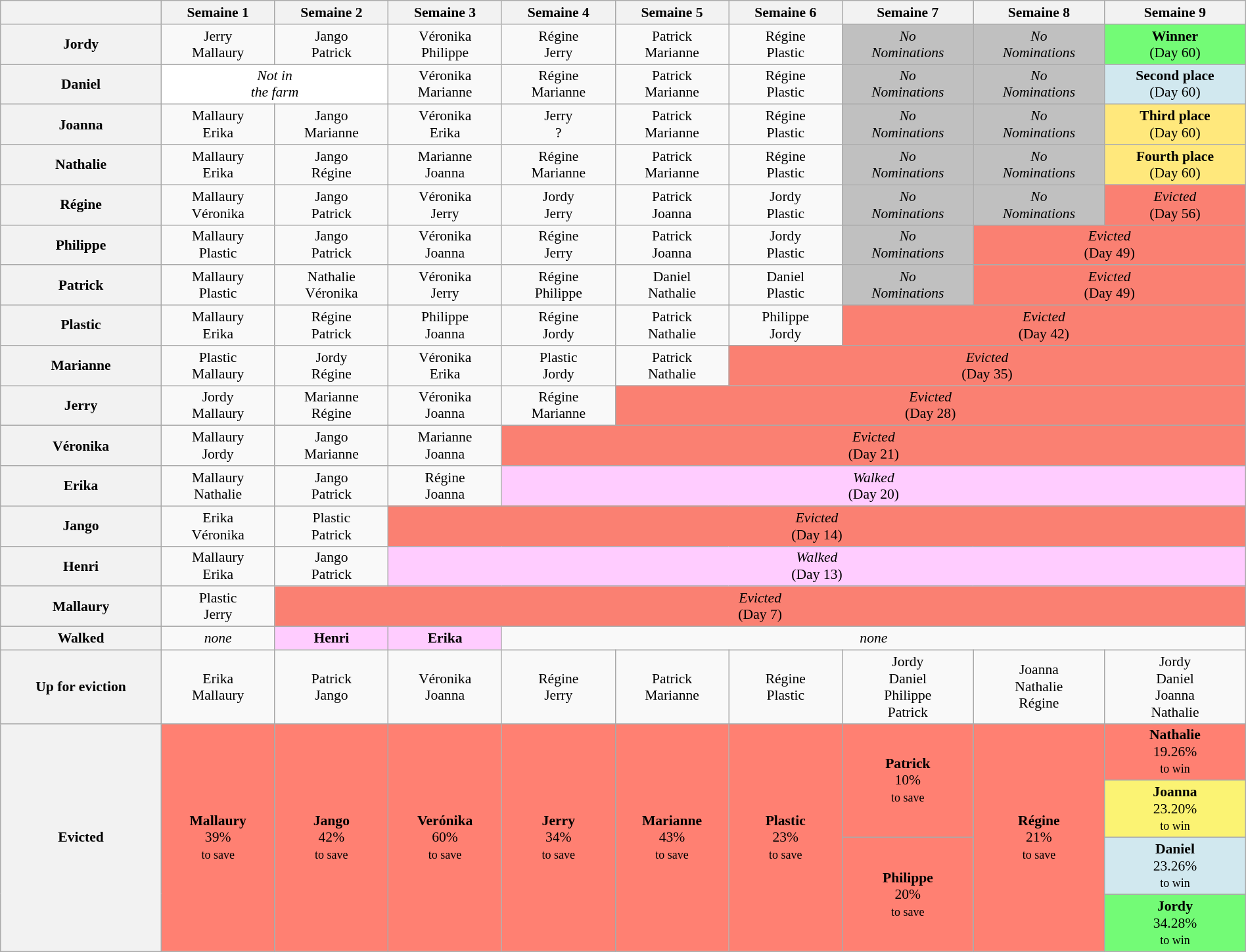<table class="wikitable" style="font-size:90%; text-align:center; margin-left:auto; margin-right:auto; width:100%;">
<tr>
<th></th>
<th>Semaine 1</th>
<th>Semaine 2</th>
<th>Semaine 3</th>
<th>Semaine 4</th>
<th>Semaine 5</th>
<th>Semaine 6</th>
<th>Semaine 7</th>
<th>Semaine 8</th>
<th>Semaine 9</th>
</tr>
<tr>
<th>Jordy</th>
<td>Jerry<br>Mallaury</td>
<td>Jango<br>Patrick</td>
<td>Véronika<br>Philippe</td>
<td>Régine<br>Jerry</td>
<td>Patrick<br>Marianne</td>
<td>Régine<br>Plastic</td>
<td style="background:silver;"><em>No<br>Nominations</em></td>
<td style="background:silver;"><em>No<br>Nominations</em></td>
<td style="background:#73FB76"><strong>Winner</strong> <br> (Day 60)</td>
</tr>
<tr>
<th>Daniel</th>
<td style="background:#fff; text-align:center;" colspan="2"><em>Not in<br>the farm</em></td>
<td>Véronika<br>Marianne</td>
<td>Régine<br>Marianne</td>
<td>Patrick<br>Marianne</td>
<td>Régine<br>Plastic</td>
<td style="background:silver;"><em>No<br>Nominations</em></td>
<td style="background:silver;"><em>No<br>Nominations</em></td>
<td style="background:#D1E8EF"><strong>Second place</strong> <br> (Day 60)</td>
</tr>
<tr>
<th>Joanna</th>
<td>Mallaury<br>Erika</td>
<td>Jango<br>Marianne</td>
<td>Véronika<br>Erika</td>
<td>Jerry<br>?</td>
<td>Patrick<br>Marianne</td>
<td>Régine<br>Plastic</td>
<td style="background:silver;"><em>No<br>Nominations</em></td>
<td style="background:silver;"><em>No<br>Nominations</em></td>
<td style="background:#FFE87C"><strong>Third place</strong> <br> (Day 60)</td>
</tr>
<tr>
<th>Nathalie</th>
<td>Mallaury<br>Erika</td>
<td>Jango<br>Régine</td>
<td>Marianne<br>Joanna</td>
<td>Régine<br>Marianne</td>
<td>Patrick<br>Marianne</td>
<td>Régine<br>Plastic</td>
<td style="background:silver;"><em>No<br>Nominations</em></td>
<td style="background:silver;"><em>No<br>Nominations</em></td>
<td style="background:#FFE87C"><strong>Fourth place</strong> <br> (Day 60)</td>
</tr>
<tr>
<th>Régine</th>
<td>Mallaury<br>Véronika</td>
<td>Jango<br>Patrick</td>
<td>Véronika<br>Jerry</td>
<td>Jordy<br>Jerry</td>
<td>Patrick<br>Joanna</td>
<td>Jordy<br>Plastic</td>
<td style="background:silver;"><em>No<br>Nominations</em></td>
<td style="background:silver;"><em>No<br>Nominations</em></td>
<td style="background:salmon; text-align:center;"><em>Evicted</em> <br> (Day 56)</td>
</tr>
<tr>
<th>Philippe</th>
<td>Mallaury<br>Plastic</td>
<td>Jango<br>Patrick</td>
<td>Véronika<br>Joanna</td>
<td>Régine<br>Jerry</td>
<td>Patrick<br>Joanna</td>
<td>Jordy<br>Plastic</td>
<td style="background:silver;"><em>No<br>Nominations</em></td>
<td style="background:salmon; text-align:center;" colspan="2"><em>Evicted</em> <br> (Day 49)</td>
</tr>
<tr>
<th>Patrick</th>
<td>Mallaury<br>Plastic</td>
<td>Nathalie<br>Véronika</td>
<td>Véronika<br>Jerry</td>
<td>Régine<br>Philippe</td>
<td>Daniel<br>Nathalie</td>
<td>Daniel<br>Plastic</td>
<td style="background:silver;"><em>No<br>Nominations</em></td>
<td style="background:salmon; text-align:center;" colspan="2"><em>Evicted</em> <br> (Day 49)</td>
</tr>
<tr>
<th>Plastic</th>
<td>Mallaury<br>Erika</td>
<td>Régine<br>Patrick</td>
<td>Philippe<br>Joanna</td>
<td>Régine<br>Jordy</td>
<td>Patrick<br>Nathalie</td>
<td>Philippe<br>Jordy</td>
<td style="background:salmon; text-align:center;" colspan="3"><em>Evicted</em> <br> (Day 42)</td>
</tr>
<tr>
<th>Marianne</th>
<td>Plastic<br>Mallaury</td>
<td>Jordy<br>Régine</td>
<td>Véronika<br>Erika</td>
<td>Plastic<br>Jordy</td>
<td>Patrick<br>Nathalie</td>
<td style="background:salmon; text-align:center;" colspan="4"><em>Evicted</em> <br> (Day 35)</td>
</tr>
<tr>
<th>Jerry</th>
<td>Jordy<br>Mallaury</td>
<td>Marianne<br>Régine</td>
<td>Véronika<br>Joanna</td>
<td>Régine<br>Marianne</td>
<td style="background:salmon; text-align:center;" colspan="5"><em>Evicted</em> <br> (Day 28)</td>
</tr>
<tr>
<th>Véronika</th>
<td>Mallaury<br>Jordy</td>
<td>Jango<br>Marianne</td>
<td>Marianne<br>Joanna</td>
<td style="background:salmon; text-align:center;" colspan="6"><em>Evicted</em> <br> (Day 21)</td>
</tr>
<tr>
<th>Erika</th>
<td>Mallaury<br>Nathalie</td>
<td>Jango<br>Patrick</td>
<td>Régine<br>Joanna</td>
<td style="background:#fcf; text-align:center;" colspan="6"><em>Walked</em> <br> (Day 20)</td>
</tr>
<tr>
<th>Jango</th>
<td>Erika<br>Véronika</td>
<td>Plastic<br>Patrick</td>
<td style="background:salmon; text-align:center;" colspan="7"><em>Evicted</em> <br> (Day 14)</td>
</tr>
<tr>
<th>Henri</th>
<td>Mallaury<br>Erika</td>
<td>Jango<br>Patrick</td>
<td style="background:#fcf; text-align:center;" colspan="7"><em>Walked</em> <br> (Day 13)</td>
</tr>
<tr>
<th>Mallaury</th>
<td>Plastic<br>Jerry</td>
<td style="background:salmon; text-align:center;" colspan="8"><em>Evicted</em> <br> (Day 7)</td>
</tr>
<tr>
<th>Walked</th>
<td><em>none</em></td>
<td style="background:#fcf;"><strong>Henri</strong></td>
<td style="background:#fcf;"><strong>Erika</strong></td>
<td colspan="6"><em>none</em></td>
</tr>
<tr>
<th>Up for eviction</th>
<td>Erika<br>Mallaury</td>
<td>Patrick<br>Jango</td>
<td>Véronika<br>Joanna</td>
<td>Régine<br>Jerry</td>
<td>Patrick<br>Marianne</td>
<td>Régine<br>Plastic</td>
<td>Jordy<br>Daniel<br>Philippe<br>Patrick</td>
<td>Joanna<br>Nathalie<br>Régine</td>
<td>Jordy<br>Daniel<br>Joanna<br>Nathalie</td>
</tr>
<tr>
<th rowspan="4">Evicted</th>
<td rowspan="4" style="background:#FF8072"><strong> Mallaury </strong><br>39%<br><small>to save</small></td>
<td rowspan="4" style="background:#FF8072"><strong> Jango </strong><br>42%<br><small>to save</small></td>
<td rowspan="4" style="background:#FF8072"><strong> Verónika </strong><br>60%<br><small>to save</small></td>
<td rowspan="4" style="background:#FF8072"><strong> Jerry </strong><br>34%<br><small>to save</small></td>
<td rowspan="4" style="background:#FF8072"><strong> Marianne </strong><br>43%<br><small>to save</small></td>
<td rowspan="4" style="background:#FF8072"><strong> Plastic </strong><br>23%<br><small>to save</small></td>
<td rowspan="2" style="background:#FF8072"><strong> Patrick</strong><br>10%<br><small>to save</small></td>
<td rowspan="4" style="background:#FF8072"><strong> Régine </strong><br>21%<br><small>to save</small></td>
<td style="background:#ff8072;"><strong>Nathalie</strong><br>19.26%<br><small>to win</small></td>
</tr>
<tr>
<td style="background:#fbf373;"><strong>Joanna</strong><br>23.20%<br><small>to win</small></td>
</tr>
<tr>
<td rowspan="2" style="background:#FF8072"><strong> Philippe </strong><br>20%<br><small>to save</small></td>
<td style="background:#d1e8ef;"><strong>Daniel</strong><br>23.26%<br><small>to win</small></td>
</tr>
<tr>
<td style="background:#73fb76;"><strong>Jordy</strong><br>34.28%<br><small>to win</small></td>
</tr>
</table>
